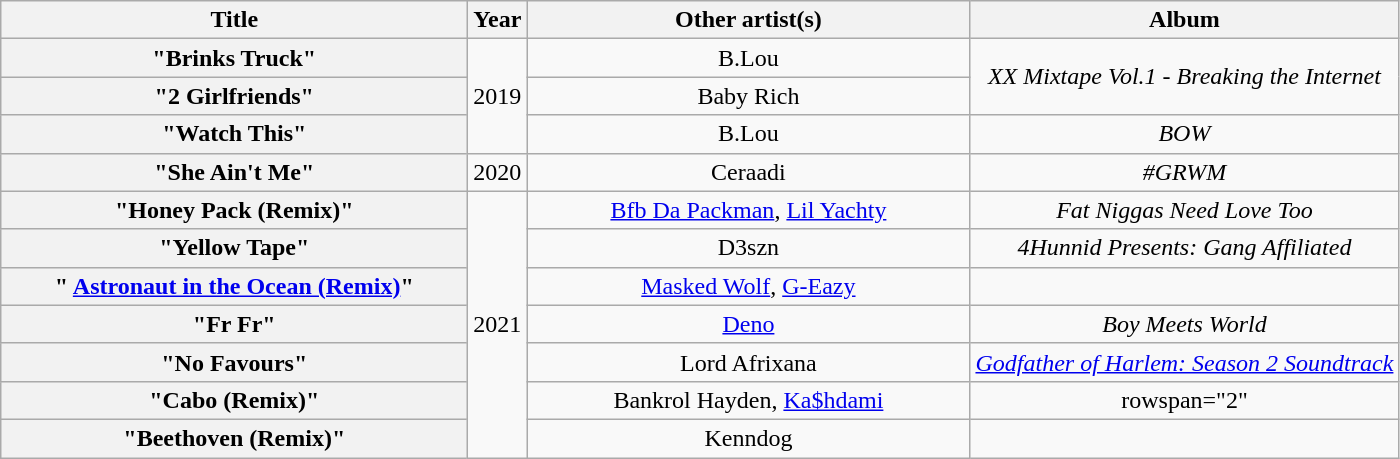<table class="wikitable plainrowheaders" style="text-align:center;">
<tr>
<th scope="col" style="width:19em;">Title</th>
<th scope="col" style="width:1em;">Year</th>
<th scope="col" style="width:18em;">Other artist(s)</th>
<th scope="col">Album</th>
</tr>
<tr>
<th scope="row">"Brinks Truck"</th>
<td rowspan="3">2019</td>
<td>B.Lou</td>
<td rowspan="2"><em>XX Mixtape Vol.1 - Breaking the Internet</em></td>
</tr>
<tr>
<th scope="row">"2 Girlfriends"</th>
<td>Baby Rich</td>
</tr>
<tr>
<th scope="row">"Watch This"</th>
<td>B.Lou</td>
<td><em>BOW</em></td>
</tr>
<tr>
<th scope="row">"She Ain't Me"</th>
<td>2020</td>
<td>Ceraadi</td>
<td><em>#GRWM</em></td>
</tr>
<tr>
<th scope="row">"Honey Pack (Remix)"</th>
<td rowspan="7">2021</td>
<td><a href='#'>Bfb Da Packman</a>, <a href='#'>Lil Yachty</a></td>
<td><em>Fat Niggas Need Love Too</em></td>
</tr>
<tr>
<th scope="row">"Yellow Tape"</th>
<td>D3szn</td>
<td><em>4Hunnid Presents: Gang Affiliated</em></td>
</tr>
<tr>
<th scope="row">" <a href='#'>Astronaut in the Ocean (Remix)</a>"</th>
<td><a href='#'>Masked Wolf</a>, <a href='#'>G-Eazy</a></td>
<td></td>
</tr>
<tr>
<th scope="row">"Fr Fr"</th>
<td><a href='#'>Deno</a></td>
<td><em>Boy Meets World</em></td>
</tr>
<tr>
<th scope="row">"No Favours"</th>
<td>Lord Afrixana</td>
<td><em><a href='#'>Godfather of Harlem: Season 2 Soundtrack</a></em></td>
</tr>
<tr>
<th scope="row">"Cabo (Remix)"</th>
<td>Bankrol Hayden, <a href='#'>Ka$hdami</a></td>
<td>rowspan="2" </td>
</tr>
<tr>
<th scope="row">"Beethoven (Remix)"</th>
<td>Kenndog</td>
</tr>
</table>
